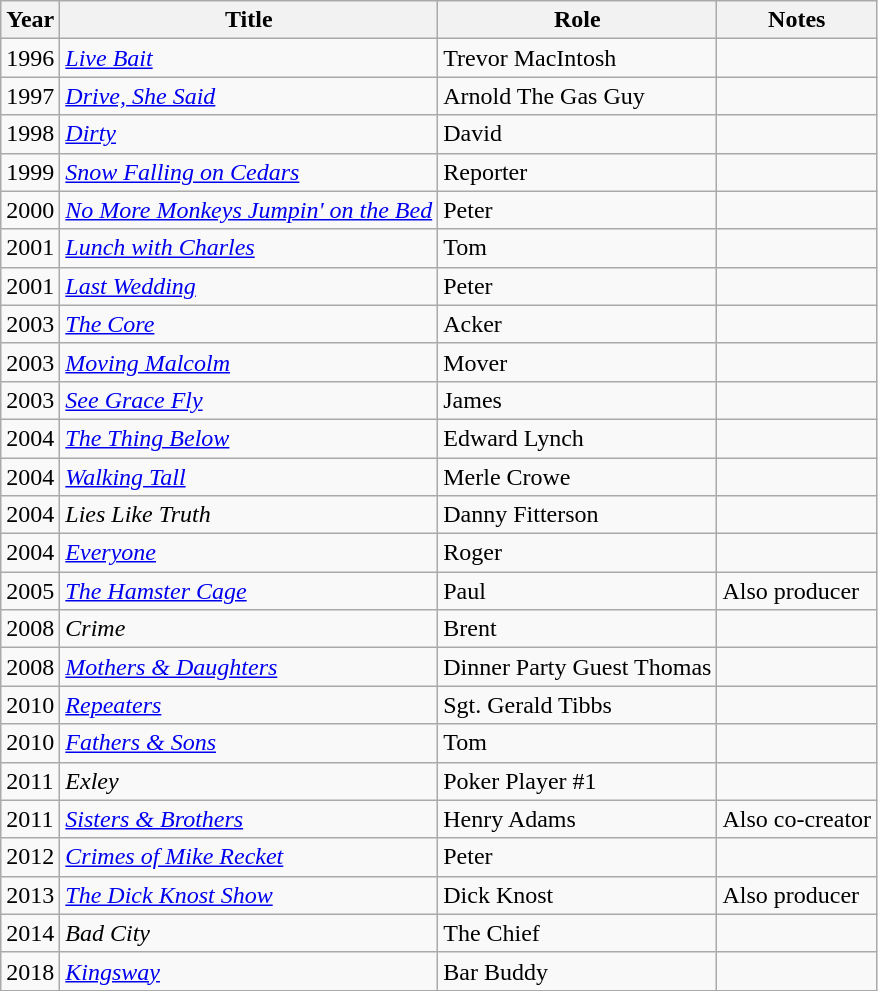<table class="wikitable sortable">
<tr>
<th>Year</th>
<th>Title</th>
<th>Role</th>
<th class="unsortable">Notes</th>
</tr>
<tr>
<td>1996</td>
<td><em><a href='#'>Live Bait</a></em></td>
<td>Trevor MacIntosh</td>
<td></td>
</tr>
<tr>
<td>1997</td>
<td><em><a href='#'>Drive, She Said</a></em></td>
<td>Arnold The Gas Guy</td>
<td></td>
</tr>
<tr>
<td>1998</td>
<td><em><a href='#'>Dirty</a></em></td>
<td>David</td>
<td></td>
</tr>
<tr>
<td>1999</td>
<td><em><a href='#'>Snow Falling on Cedars</a></em></td>
<td>Reporter</td>
<td></td>
</tr>
<tr>
<td>2000</td>
<td><em><a href='#'>No More Monkeys Jumpin' on the Bed</a></em></td>
<td>Peter</td>
<td></td>
</tr>
<tr>
<td>2001</td>
<td><em><a href='#'>Lunch with Charles</a></em></td>
<td>Tom</td>
<td></td>
</tr>
<tr>
<td>2001</td>
<td><em><a href='#'>Last Wedding</a></em></td>
<td>Peter</td>
<td></td>
</tr>
<tr>
<td>2003</td>
<td data-sort-value="Core, The"><em><a href='#'>The Core</a></em></td>
<td>Acker</td>
<td></td>
</tr>
<tr>
<td>2003</td>
<td><em><a href='#'>Moving Malcolm</a></em></td>
<td>Mover</td>
<td></td>
</tr>
<tr>
<td>2003</td>
<td><em><a href='#'>See Grace Fly</a></em></td>
<td>James</td>
<td></td>
</tr>
<tr>
<td>2004</td>
<td data-sort-value="Thing Below, The"><em><a href='#'>The Thing Below</a></em></td>
<td>Edward Lynch</td>
<td></td>
</tr>
<tr>
<td>2004</td>
<td><em><a href='#'>Walking Tall</a></em></td>
<td>Merle Crowe</td>
<td></td>
</tr>
<tr>
<td>2004</td>
<td><em>Lies Like Truth</em></td>
<td>Danny Fitterson</td>
<td></td>
</tr>
<tr>
<td>2004</td>
<td><em><a href='#'>Everyone</a></em></td>
<td>Roger</td>
<td></td>
</tr>
<tr>
<td>2005</td>
<td data-sort-value="Hamster Cage, The"><em><a href='#'>The Hamster Cage</a></em></td>
<td>Paul</td>
<td>Also producer</td>
</tr>
<tr>
<td>2008</td>
<td><em>Crime</em></td>
<td>Brent</td>
<td></td>
</tr>
<tr>
<td>2008</td>
<td><em><a href='#'>Mothers & Daughters</a></em></td>
<td>Dinner Party Guest Thomas</td>
<td></td>
</tr>
<tr>
<td>2010</td>
<td><em><a href='#'>Repeaters</a></em></td>
<td>Sgt. Gerald Tibbs</td>
<td></td>
</tr>
<tr>
<td>2010</td>
<td><em><a href='#'>Fathers & Sons</a></em></td>
<td>Tom</td>
<td></td>
</tr>
<tr>
<td>2011</td>
<td><em>Exley</em></td>
<td>Poker Player #1</td>
<td></td>
</tr>
<tr>
<td>2011</td>
<td><em><a href='#'>Sisters & Brothers</a></em></td>
<td>Henry Adams</td>
<td>Also co-creator</td>
</tr>
<tr>
<td>2012</td>
<td><em><a href='#'>Crimes of Mike Recket</a></em></td>
<td>Peter</td>
<td></td>
</tr>
<tr>
<td>2013</td>
<td data-sort-value="Dick Knost Show, The"><em><a href='#'>The Dick Knost Show</a></em></td>
<td>Dick Knost</td>
<td>Also producer</td>
</tr>
<tr>
<td>2014</td>
<td><em>Bad City</em></td>
<td>The Chief</td>
<td></td>
</tr>
<tr>
<td>2018</td>
<td><em><a href='#'>Kingsway</a></em></td>
<td>Bar Buddy</td>
<td></td>
</tr>
</table>
